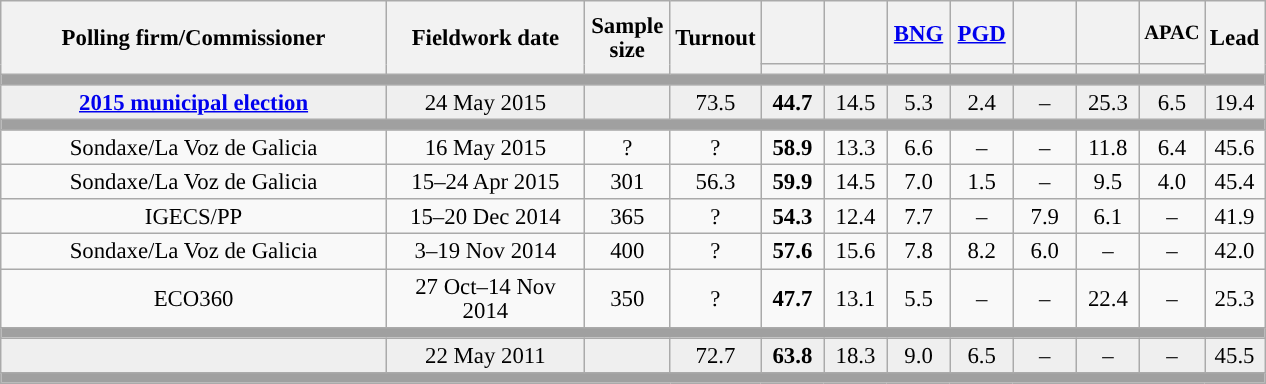<table class="wikitable collapsible collapsed" style="text-align:center; font-size:95%; line-height:16px;">
<tr style="height:42px;">
<th style="width:250px;" rowspan="2">Polling firm/Commissioner</th>
<th style="width:125px;" rowspan="2">Fieldwork date</th>
<th style="width:50px;" rowspan="2">Sample size</th>
<th style="width:45px;" rowspan="2">Turnout</th>
<th style="width:35px;"></th>
<th style="width:35px;"></th>
<th style="width:35px;"><a href='#'>BNG</a></th>
<th style="width:35px;"><a href='#'>PGD</a></th>
<th style="width:35px;"></th>
<th style="width:35px;"></th>
<th style="width:35px; font-size:90%;">APAC</th>
<th style="width:30px;" rowspan="2">Lead</th>
</tr>
<tr>
<th style="color:inherit;background:"></th>
<th style="color:inherit;background:"></th>
<th style="color:inherit;background:"></th>
<th style="color:inherit;background:"></th>
<th style="color:inherit;background:"></th>
<th style="color:inherit;background:"></th>
<th style="color:inherit;background:"></th>
</tr>
<tr>
<td colspan="12" style="background:#A0A0A0"></td>
</tr>
<tr style="background:#EFEFEF;">
<td><strong><a href='#'>2015 municipal election</a></strong></td>
<td>24 May 2015</td>
<td></td>
<td>73.5</td>
<td><strong>44.7</strong><br></td>
<td>14.5<br></td>
<td>5.3<br></td>
<td>2.4<br></td>
<td>–</td>
<td>25.3<br></td>
<td>6.5<br></td>
<td style="background:">19.4</td>
</tr>
<tr>
<td colspan="12" style="background:#A0A0A0"></td>
</tr>
<tr>
<td>Sondaxe/La Voz de Galicia</td>
<td>16 May 2015</td>
<td>?</td>
<td>?</td>
<td><strong>58.9</strong><br></td>
<td>13.3<br></td>
<td>6.6<br></td>
<td>–</td>
<td>–</td>
<td>11.8<br></td>
<td>6.4<br></td>
<td style="background:">45.6</td>
</tr>
<tr>
<td>Sondaxe/La Voz de Galicia</td>
<td>15–24 Apr 2015</td>
<td>301</td>
<td>56.3</td>
<td><strong>59.9</strong><br></td>
<td>14.5<br></td>
<td>7.0<br></td>
<td>1.5<br></td>
<td>–</td>
<td>9.5<br></td>
<td>4.0<br></td>
<td style="background:">45.4</td>
</tr>
<tr>
<td>IGECS/PP</td>
<td>15–20 Dec 2014</td>
<td>365</td>
<td>?</td>
<td><strong>54.3</strong><br></td>
<td>12.4<br></td>
<td>7.7<br></td>
<td>–</td>
<td>7.9<br></td>
<td>6.1<br></td>
<td>–</td>
<td style="background:">41.9</td>
</tr>
<tr>
<td>Sondaxe/La Voz de Galicia</td>
<td>3–19 Nov 2014</td>
<td>400</td>
<td>?</td>
<td><strong>57.6</strong><br></td>
<td>15.6<br></td>
<td>7.8<br></td>
<td>8.2<br></td>
<td>6.0<br></td>
<td>–</td>
<td>–</td>
<td style="background:">42.0</td>
</tr>
<tr>
<td>ECO360</td>
<td>27 Oct–14 Nov 2014</td>
<td>350</td>
<td>?</td>
<td><strong>47.7</strong><br></td>
<td>13.1<br></td>
<td>5.5<br></td>
<td>–</td>
<td>–</td>
<td>22.4<br></td>
<td>–</td>
<td style="background:">25.3</td>
</tr>
<tr>
<td colspan="12" style="background:#A0A0A0"></td>
</tr>
<tr style="background:#EFEFEF;">
<td><strong></strong></td>
<td>22 May 2011</td>
<td></td>
<td>72.7</td>
<td><strong>63.8</strong><br></td>
<td>18.3<br></td>
<td>9.0<br></td>
<td>6.5<br></td>
<td>–</td>
<td>–</td>
<td>–</td>
<td style="background:">45.5</td>
</tr>
<tr>
<td colspan="12" style="background:#A0A0A0"></td>
</tr>
</table>
